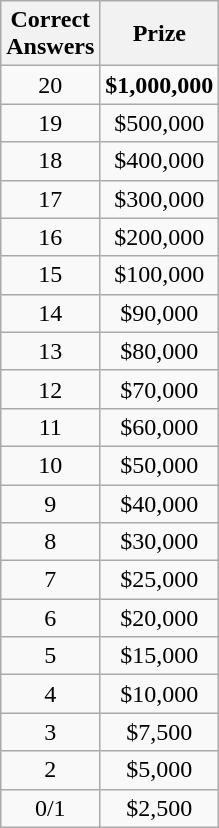<table class="wikitable floatright" style="white-space:nowrap; text-align:center;">
<tr>
<th>Correct<br>Answers</th>
<th>Prize</th>
</tr>
<tr>
<td>20</td>
<td><strong>$1,000,000</strong></td>
</tr>
<tr>
<td>19</td>
<td>$500,000</td>
</tr>
<tr>
<td>18</td>
<td>$400,000</td>
</tr>
<tr>
<td>17</td>
<td>$300,000</td>
</tr>
<tr>
<td>16</td>
<td>$200,000</td>
</tr>
<tr>
<td>15</td>
<td>$100,000</td>
</tr>
<tr>
<td>14</td>
<td>$90,000</td>
</tr>
<tr>
<td>13</td>
<td>$80,000</td>
</tr>
<tr>
<td>12</td>
<td>$70,000</td>
</tr>
<tr>
<td>11</td>
<td>$60,000</td>
</tr>
<tr>
<td>10</td>
<td>$50,000</td>
</tr>
<tr>
<td>9</td>
<td>$40,000</td>
</tr>
<tr>
<td>8</td>
<td>$30,000</td>
</tr>
<tr>
<td>7</td>
<td>$25,000</td>
</tr>
<tr>
<td>6</td>
<td>$20,000</td>
</tr>
<tr>
<td>5</td>
<td>$15,000</td>
</tr>
<tr>
<td>4</td>
<td>$10,000</td>
</tr>
<tr>
<td>3</td>
<td>$7,500</td>
</tr>
<tr>
<td>2</td>
<td>$5,000</td>
</tr>
<tr>
<td>0/1</td>
<td>$2,500</td>
</tr>
</table>
